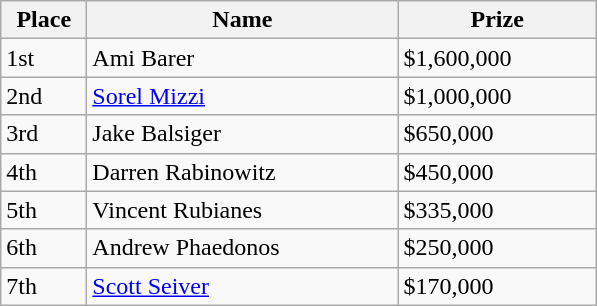<table class="wikitable">
<tr>
<th width="50">Place</th>
<th width="200">Name</th>
<th width="125">Prize</th>
</tr>
<tr>
<td>1st</td>
<td> Ami Barer</td>
<td>$1,600,000</td>
</tr>
<tr>
<td>2nd</td>
<td> <a href='#'>Sorel Mizzi</a></td>
<td>$1,000,000</td>
</tr>
<tr>
<td>3rd</td>
<td> Jake Balsiger</td>
<td>$650,000</td>
</tr>
<tr>
<td>4th</td>
<td> Darren Rabinowitz</td>
<td>$450,000</td>
</tr>
<tr>
<td>5th</td>
<td> Vincent Rubianes</td>
<td>$335,000</td>
</tr>
<tr>
<td>6th</td>
<td> Andrew Phaedonos</td>
<td>$250,000</td>
</tr>
<tr>
<td>7th</td>
<td> <a href='#'>Scott Seiver</a></td>
<td>$170,000</td>
</tr>
</table>
